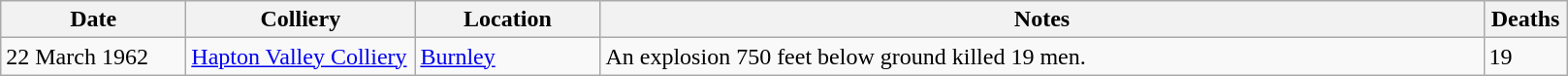<table class="wikitable">
<tr>
<th scope="col"  style="width:120px">Date</th>
<th scope="col"  style="width:150px">Colliery</th>
<th scope="col"  style="width:120px">Location</th>
<th scope="col"  style="width:600px">Notes</th>
<th scope="col"  style="width:50px">Deaths</th>
</tr>
<tr>
<td>22 March 1962</td>
<td><a href='#'>Hapton Valley Colliery</a></td>
<td><a href='#'>Burnley</a></td>
<td>An explosion 750 feet below ground killed 19 men.</td>
<td>19</td>
</tr>
</table>
